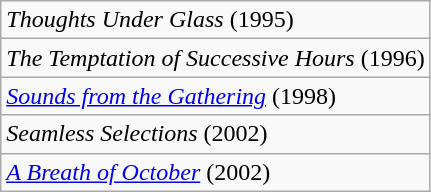<table class="wikitable">
<tr>
<td><em>Thoughts Under Glass</em> (1995)</td>
</tr>
<tr>
<td><em>The Temptation of Successive Hours</em> (1996)</td>
</tr>
<tr>
<td><em><a href='#'>Sounds from the Gathering</a></em> (1998)</td>
</tr>
<tr>
<td><em>Seamless Selections</em> (2002)</td>
</tr>
<tr>
<td><em><a href='#'>A Breath of October</a></em> (2002)</td>
</tr>
</table>
